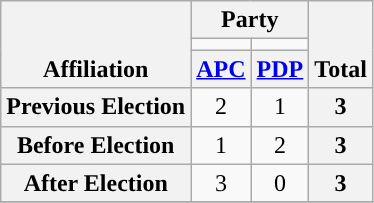<table class=wikitable style="text-align:center">
<tr style="vertical-align:bottom;">
<th rowspan=3>Affiliation</th>
<th colspan=2>Party</th>
<th rowspan=3>Total</th>
</tr>
<tr>
<td style="background-color:"></td>
<td style="background-color:"></td>
</tr>
<tr>
<th><a href='#'>APC</a></th>
<th><a href='#'>PDP</a></th>
</tr>
<tr>
<th>Previous Election</th>
<td>2</td>
<td>1</td>
<th>3</th>
</tr>
<tr>
<th>Before Election</th>
<td>1</td>
<td>2</td>
<th>3</th>
</tr>
<tr>
<th>After Election</th>
<td>3</td>
<td>0</td>
<th>3</th>
</tr>
<tr>
</tr>
</table>
